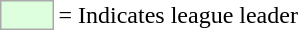<table>
<tr>
<td style="background:#DDFFDD; border:1px solid #aaa; width:2em;"></td>
<td>= Indicates league leader</td>
</tr>
</table>
